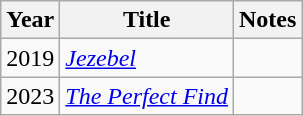<table class="wikitable">
<tr>
<th>Year</th>
<th>Title</th>
<th>Notes</th>
</tr>
<tr>
<td>2019</td>
<td><a href='#'><em>Jezebel</em></a></td>
<td></td>
</tr>
<tr>
<td>2023</td>
<td><em><a href='#'>The Perfect Find</a></em></td>
<td></td>
</tr>
</table>
